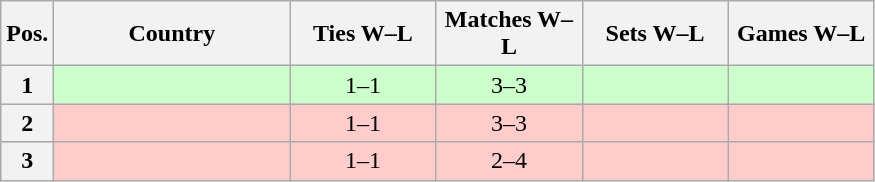<table class="wikitable nowrap" style=text-align:center>
<tr>
<th>Pos.</th>
<th width=150>Country</th>
<th width=90>Ties W–L</th>
<th width=90>Matches W–L</th>
<th width=90>Sets W–L</th>
<th width=90>Games W–L</th>
</tr>
<tr style=background:#ccffcc>
<th>1</th>
<td align=left><strong></strong></td>
<td>1–1</td>
<td>3–3</td>
<td></td>
<td></td>
</tr>
<tr style=background:#ffcccc>
<th>2</th>
<td align=left><em></em></td>
<td>1–1</td>
<td>3–3</td>
<td></td>
<td></td>
</tr>
<tr style=background:#ffcccc>
<th>3</th>
<td align=left><em></em></td>
<td>1–1</td>
<td>2–4</td>
<td></td>
<td></td>
</tr>
</table>
